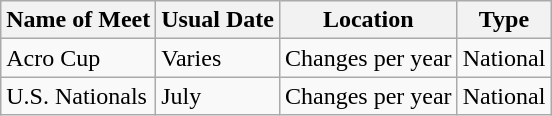<table class="wikitable">
<tr>
<th>Name of Meet</th>
<th>Usual Date</th>
<th>Location</th>
<th>Type</th>
</tr>
<tr>
<td>Acro Cup</td>
<td>Varies</td>
<td>Changes per year</td>
<td>National</td>
</tr>
<tr>
<td>U.S. Nationals</td>
<td>July</td>
<td>Changes per year</td>
<td>National</td>
</tr>
</table>
